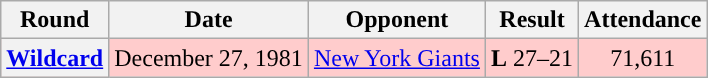<table class="wikitable" style="text-align:center">
<tr>
<th>Round</th>
<th>Date</th>
<th>Opponent</th>
<th>Result</th>
<th>Attendance</th>
</tr>
<tr style="background: #fcc">
<th><a href='#'>Wildcard</a></th>
<td>December 27, 1981</td>
<td><a href='#'>New York Giants</a></td>
<td><strong>L</strong> 27–21</td>
<td>71,611</td>
</tr>
</table>
